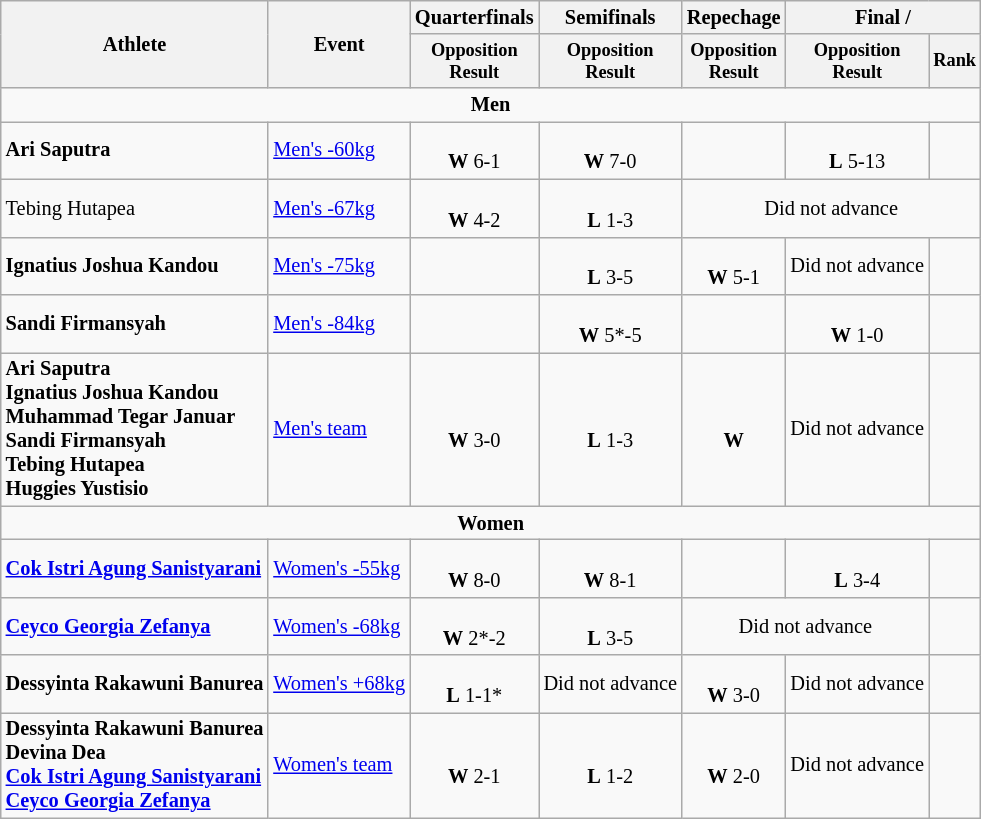<table class="wikitable" style="font-size:85%">
<tr>
<th rowspan=2>Athlete</th>
<th rowspan=2>Event</th>
<th>Quarterfinals</th>
<th>Semifinals</th>
<th>Repechage</th>
<th colspan=2>Final / </th>
</tr>
<tr style="font-size:90%">
<th>Opposition<br>Result</th>
<th>Opposition<br>Result</th>
<th>Opposition<br>Result</th>
<th>Opposition<br>Result</th>
<th>Rank</th>
</tr>
<tr>
<td align=center colspan="7"><strong>Men</strong></td>
</tr>
<tr align=center>
<td align=left><strong>Ari Saputra</strong></td>
<td align=left><a href='#'>Men's -60kg</a></td>
<td><br><strong>W</strong> 6-1</td>
<td><br><strong>W</strong> 7-0</td>
<td></td>
<td><br><strong>L</strong> 5-13</td>
<td></td>
</tr>
<tr align=center>
<td align=left>Tebing Hutapea</td>
<td align=left><a href='#'>Men's -67kg</a></td>
<td><br><strong>W</strong> 4-2</td>
<td><br><strong>L</strong> 1-3</td>
<td colspan="3">Did not advance</td>
</tr>
<tr align=center>
<td align=left><strong>Ignatius Joshua Kandou</strong></td>
<td align=left><a href='#'>Men's -75kg</a></td>
<td></td>
<td><br><strong>L</strong> 3-5</td>
<td><br><strong>W</strong> 5-1</td>
<td>Did not advance</td>
<td></td>
</tr>
<tr align=center>
<td align=left><strong>Sandi Firmansyah</strong></td>
<td align=left><a href='#'>Men's -84kg</a></td>
<td></td>
<td><br><strong>W</strong> 5*-5</td>
<td></td>
<td><br><strong>W</strong> 1-0</td>
<td></td>
</tr>
<tr align=center>
<td align=left><strong>Ari Saputra<br>Ignatius Joshua Kandou<br>Muhammad Tegar Januar<br>Sandi Firmansyah<br>Tebing Hutapea<br>Huggies Yustisio</strong></td>
<td align=left><a href='#'>Men's team</a></td>
<td><br><strong>W</strong> 3-0</td>
<td><br><strong>L</strong> 1-3</td>
<td><br><strong>W</strong></td>
<td>Did not advance</td>
<td></td>
</tr>
<tr>
<td align=center colspan="7"><strong>Women</strong></td>
</tr>
<tr align=center>
<td align=left><strong><a href='#'>Cok Istri Agung Sanistyarani</a></strong></td>
<td align=left><a href='#'>Women's -55kg</a></td>
<td><br><strong>W</strong> 8-0</td>
<td><br><strong>W</strong> 8-1</td>
<td></td>
<td><br><strong>L</strong> 3-4</td>
<td></td>
</tr>
<tr align=center>
<td align=left><strong><a href='#'>Ceyco Georgia Zefanya</a></strong></td>
<td align=left><a href='#'>Women's -68kg</a></td>
<td><br><strong>W</strong> 2*-2</td>
<td><br><strong>L</strong> 3-5</td>
<td colspan="2">Did not advance</td>
<td></td>
</tr>
<tr align=center>
<td align=left><strong>Dessyinta Rakawuni Banurea</strong></td>
<td align=left><a href='#'>Women's +68kg</a></td>
<td><br><strong>L</strong> 1-1*</td>
<td>Did not advance</td>
<td><br><strong>W</strong> 3-0</td>
<td>Did not advance</td>
<td></td>
</tr>
<tr align=center>
<td align=left><strong>Dessyinta Rakawuni Banurea<br>Devina Dea<br><a href='#'>Cok Istri Agung Sanistyarani</a><br><a href='#'>Ceyco Georgia Zefanya</a></strong></td>
<td align=left><a href='#'>Women's team</a></td>
<td><br><strong>W</strong> 2-1</td>
<td><br><strong>L</strong> 1-2</td>
<td><br><strong>W</strong> 2-0</td>
<td>Did not advance</td>
<td></td>
</tr>
</table>
